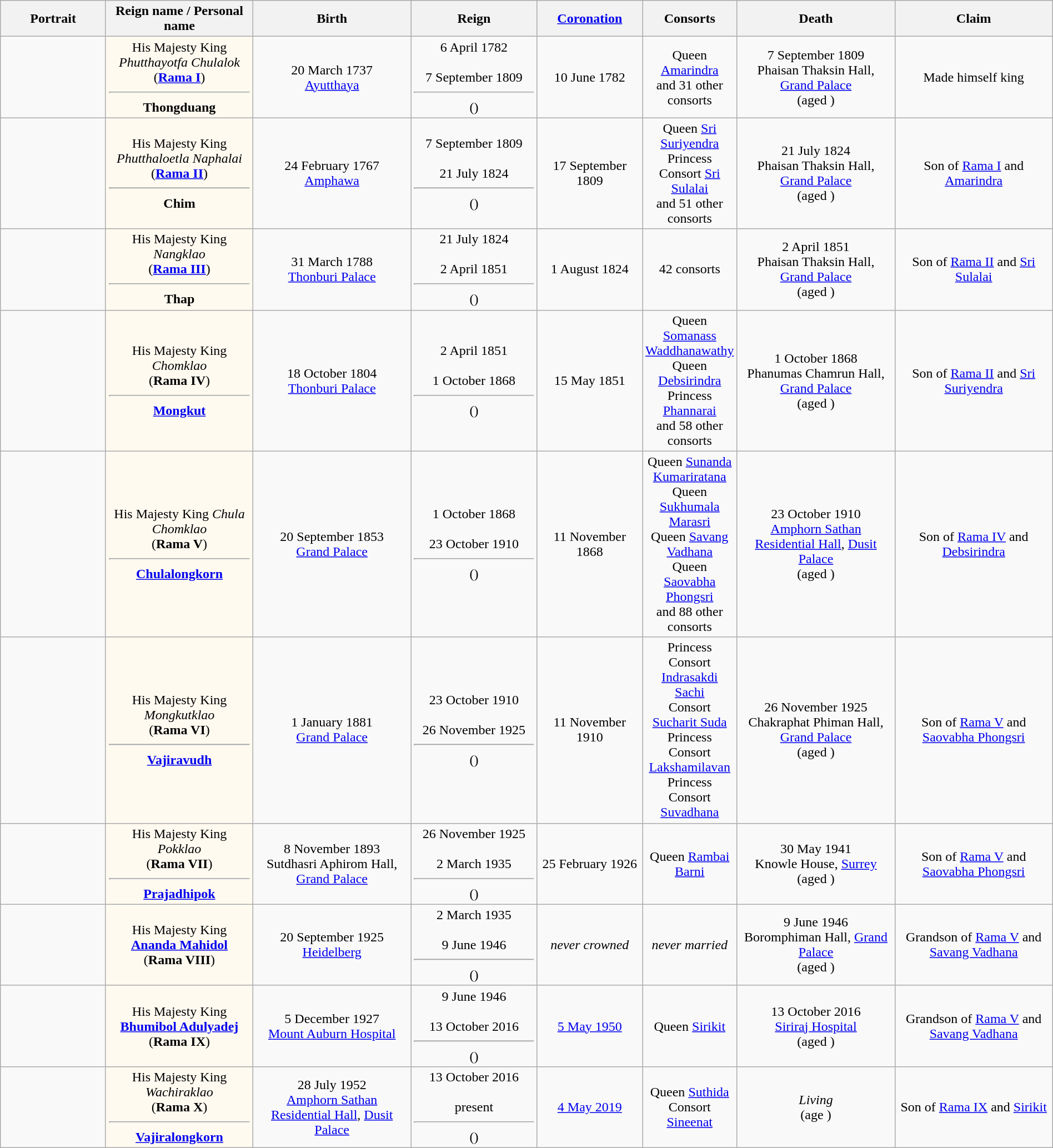<table style="text-align:center; width:100%" class="wikitable">
<tr>
<th width="80">Portrait</th>
<th width=14%>Reign name / Personal name</th>
<th width=15%>Birth</th>
<th width=12%>Reign</th>
<th width=10%><a href='#'>Coronation</a></th>
<th width=8%>Consorts</th>
<th width=15%>Death</th>
<th width=15%>Claim</th>
</tr>
<tr>
<td></td>
<td style="background:#fffaf0;">His Majesty King <em>Phutthayotfa Chulalok</em><br>(<strong><a href='#'>Rama I</a></strong>)<br><hr><strong>Thongduang</strong></td>
<td>20 March 1737<br><a href='#'>Ayutthaya</a></td>
<td>6 April 1782<br><br>7 September 1809<br><hr>()</td>
<td>10 June 1782</td>
<td>Queen <a href='#'>Amarindra</a><br>and 31 other consorts</td>
<td>7 September 1809<br>Phaisan Thaksin Hall, <a href='#'>Grand Palace</a><br>(aged )</td>
<td>Made himself king</td>
</tr>
<tr>
<td></td>
<td style="background:#fffaf0;">His Majesty King <em>Phutthaloetla Naphalai</em><br>(<strong><a href='#'>Rama II</a></strong>)<br><hr><strong>Chim</strong></td>
<td>24 February 1767<br><a href='#'>Amphawa</a></td>
<td>7 September 1809<br><br>21 July 1824<br><hr>()</td>
<td>17 September 1809</td>
<td>Queen <a href='#'>Sri Suriyendra</a><br>Princess Consort <a href='#'>Sri Sulalai</a><br>and 51 other consorts</td>
<td>21 July 1824<br>Phaisan Thaksin Hall, <a href='#'>Grand Palace</a><br>(aged )</td>
<td>Son of <a href='#'>Rama I</a> and <a href='#'>Amarindra</a></td>
</tr>
<tr>
<td></td>
<td style="background:#fffaf0;">His Majesty King <em>Nangklao</em><br>(<strong><a href='#'>Rama III</a></strong>)<br><hr><strong>Thap</strong></td>
<td>31 March 1788<br><a href='#'>Thonburi Palace</a></td>
<td>21 July 1824<br><br>2 April 1851<br><hr>()</td>
<td>1 August 1824</td>
<td>42 consorts</td>
<td>2 April 1851<br>Phaisan Thaksin Hall, <a href='#'>Grand Palace</a><br>(aged )</td>
<td>Son of <a href='#'>Rama II</a> and <a href='#'>Sri Sulalai</a></td>
</tr>
<tr>
<td></td>
<td style="background:#fffaf0;">His Majesty King <em>Chomklao</em><br>(<strong>Rama IV</strong>)<br><hr><strong><a href='#'>Mongkut</a></strong></td>
<td>18 October 1804<br><a href='#'>Thonburi Palace</a></td>
<td>2 April 1851<br><br>1 October 1868<br><hr>()</td>
<td>15 May 1851</td>
<td>Queen <a href='#'>Somanass Waddhanawathy</a><br>Queen <a href='#'>Debsirindra</a><br>Princess <a href='#'>Phannarai</a><br>and 58 other consorts</td>
<td>1 October 1868<br>Phanumas Chamrun Hall, <a href='#'>Grand Palace</a><br>(aged )</td>
<td>Son of <a href='#'>Rama II</a> and <a href='#'>Sri Suriyendra</a></td>
</tr>
<tr>
<td></td>
<td style="background:#fffaf0;">His Majesty King <em>Chula Chomklao</em><br>(<strong>Rama V</strong>)<br><hr><strong><a href='#'>Chulalongkorn</a></strong></td>
<td>20 September 1853<br><a href='#'>Grand Palace</a></td>
<td>1 October 1868<br><br>23 October 1910<br><hr>()</td>
<td>11 November 1868</td>
<td>Queen <a href='#'>Sunanda Kumariratana</a><br>Queen <a href='#'>Sukhumala Marasri</a><br>Queen <a href='#'>Savang Vadhana</a><br>Queen <a href='#'>Saovabha Phongsri</a><br>and 88 other consorts</td>
<td>23 October 1910<br><a href='#'>Amphorn Sathan Residential Hall</a>, <a href='#'>Dusit Palace</a><br>(aged )</td>
<td>Son of <a href='#'>Rama IV</a> and <a href='#'>Debsirindra</a></td>
</tr>
<tr>
<td></td>
<td style="background:#fffaf0;">His Majesty King <em>Mongkutklao</em><br>(<strong>Rama VI</strong>)<br><hr><strong><a href='#'>Vajiravudh</a></strong></td>
<td>1 January 1881<br><a href='#'>Grand Palace</a></td>
<td>23 October 1910<br><br>26 November 1925<br><hr>()</td>
<td>11 November 1910</td>
<td>Princess Consort <a href='#'>Indrasakdi Sachi</a><br>Consort <a href='#'>Sucharit Suda</a><br>Princess Consort <a href='#'>Lakshamilavan</a><br>Princess Consort <a href='#'>Suvadhana</a></td>
<td>26 November 1925<br>Chakraphat Phiman Hall, <a href='#'>Grand Palace</a><br>(aged )</td>
<td>Son of <a href='#'>Rama V</a> and <a href='#'>Saovabha Phongsri</a></td>
</tr>
<tr>
<td></td>
<td style="background:#fffaf0;">His Majesty King <em>Pokklao</em><br>(<strong>Rama VII</strong>)<br><hr><strong><a href='#'>Prajadhipok</a></strong></td>
<td>8 November 1893<br>Sutdhasri Aphirom Hall, <a href='#'>Grand Palace</a></td>
<td>26 November 1925<br><br>2 March 1935<br><hr>()</td>
<td>25 February 1926</td>
<td>Queen <a href='#'>Rambai Barni</a></td>
<td>30 May 1941<br> Knowle House, <a href='#'>Surrey</a><br>(aged )</td>
<td>Son of <a href='#'>Rama V</a> and <a href='#'>Saovabha Phongsri</a></td>
</tr>
<tr>
<td></td>
<td style="background:#fffaf0;">His Majesty King <strong><a href='#'>Ananda Mahidol</a></strong><br>(<strong>Rama VIII</strong>)</td>
<td>20 September 1925<br><a href='#'>Heidelberg</a></td>
<td>2 March 1935<br><br>9 June 1946<br><hr>()</td>
<td><em>never crowned</em></td>
<td><em>never married</em></td>
<td>9 June 1946<br>Boromphiman Hall, <a href='#'>Grand Palace</a><br>(aged )</td>
<td>Grandson of <a href='#'>Rama V</a> and <a href='#'>Savang Vadhana</a></td>
</tr>
<tr>
<td></td>
<td style="background:#fffaf0;">His Majesty King <strong><a href='#'>Bhumibol Adulyadej</a></strong><br>(<strong>Rama IX</strong>)</td>
<td>5 December 1927<br><a href='#'>Mount Auburn Hospital</a></td>
<td>9 June 1946<br><br>13 October 2016<br><hr>()</td>
<td><a href='#'>5 May 1950</a></td>
<td>Queen <a href='#'>Sirikit</a></td>
<td>13 October 2016<br><a href='#'>Siriraj Hospital</a><br>(aged )</td>
<td>Grandson of <a href='#'>Rama V</a> and <a href='#'>Savang Vadhana</a></td>
</tr>
<tr>
<td></td>
<td style="background:#fffaf0;">His Majesty King <em>Wachiraklao</em><br>(<strong>Rama X</strong>)<br><hr><strong><a href='#'>Vajiralongkorn</a></strong></td>
<td>28 July 1952<br><a href='#'>Amphorn Sathan Residential Hall</a>, <a href='#'>Dusit Palace</a></td>
<td>13 October 2016<br><br>present<br><hr>()</td>
<td><a href='#'>4 May 2019</a></td>
<td>Queen <a href='#'>Suthida</a><br>Consort <a href='#'>Sineenat</a></td>
<td><em>Living</em><br>(age )</td>
<td>Son of <a href='#'>Rama IX</a> and <a href='#'>Sirikit</a></td>
</tr>
</table>
